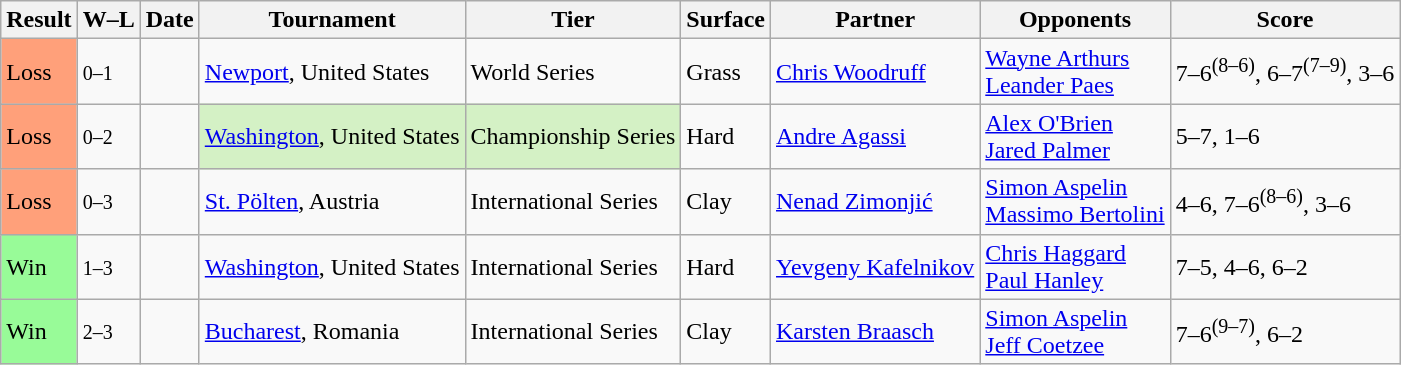<table class="sortable wikitable">
<tr>
<th>Result</th>
<th class="unsortable">W–L</th>
<th>Date</th>
<th>Tournament</th>
<th>Tier</th>
<th>Surface</th>
<th>Partner</th>
<th>Opponents</th>
<th class="unsortable">Score</th>
</tr>
<tr>
<td style="background:#ffa07a;">Loss</td>
<td><small>0–1</small></td>
<td><a href='#'></a></td>
<td><a href='#'>Newport</a>, United States</td>
<td>World Series</td>
<td>Grass</td>
<td> <a href='#'>Chris Woodruff</a></td>
<td> <a href='#'>Wayne Arthurs</a> <br>  <a href='#'>Leander Paes</a></td>
<td>7–6<sup>(8–6)</sup>, 6–7<sup>(7–9)</sup>, 3–6</td>
</tr>
<tr>
<td style="background:#ffa07a;">Loss</td>
<td><small>0–2</small></td>
<td><a href='#'></a></td>
<td style="background:#d4f1c5;"><a href='#'>Washington</a>, United States</td>
<td style="background:#d4f1c5;">Championship Series</td>
<td>Hard</td>
<td> <a href='#'>Andre Agassi</a></td>
<td> <a href='#'>Alex O'Brien</a> <br>  <a href='#'>Jared Palmer</a></td>
<td>5–7, 1–6</td>
</tr>
<tr>
<td style="background:#ffa07a;">Loss</td>
<td><small>0–3</small></td>
<td><a href='#'></a></td>
<td><a href='#'>St. Pölten</a>, Austria</td>
<td>International Series</td>
<td>Clay</td>
<td> <a href='#'>Nenad Zimonjić</a></td>
<td> <a href='#'>Simon Aspelin</a> <br>  <a href='#'>Massimo Bertolini</a></td>
<td>4–6, 7–6<sup>(8–6)</sup>, 3–6</td>
</tr>
<tr>
<td style="background:#98fb98;">Win</td>
<td><small>1–3</small></td>
<td><a href='#'></a></td>
<td><a href='#'>Washington</a>, United States</td>
<td>International Series</td>
<td>Hard</td>
<td> <a href='#'>Yevgeny Kafelnikov</a></td>
<td> <a href='#'>Chris Haggard</a> <br>  <a href='#'>Paul Hanley</a></td>
<td>7–5, 4–6, 6–2</td>
</tr>
<tr>
<td style="background:#98fb98;">Win</td>
<td><small>2–3</small></td>
<td><a href='#'></a></td>
<td><a href='#'>Bucharest</a>, Romania</td>
<td>International Series</td>
<td>Clay</td>
<td> <a href='#'>Karsten Braasch</a></td>
<td> <a href='#'>Simon Aspelin</a> <br>  <a href='#'>Jeff Coetzee</a></td>
<td>7–6<sup>(9–7)</sup>, 6–2</td>
</tr>
</table>
